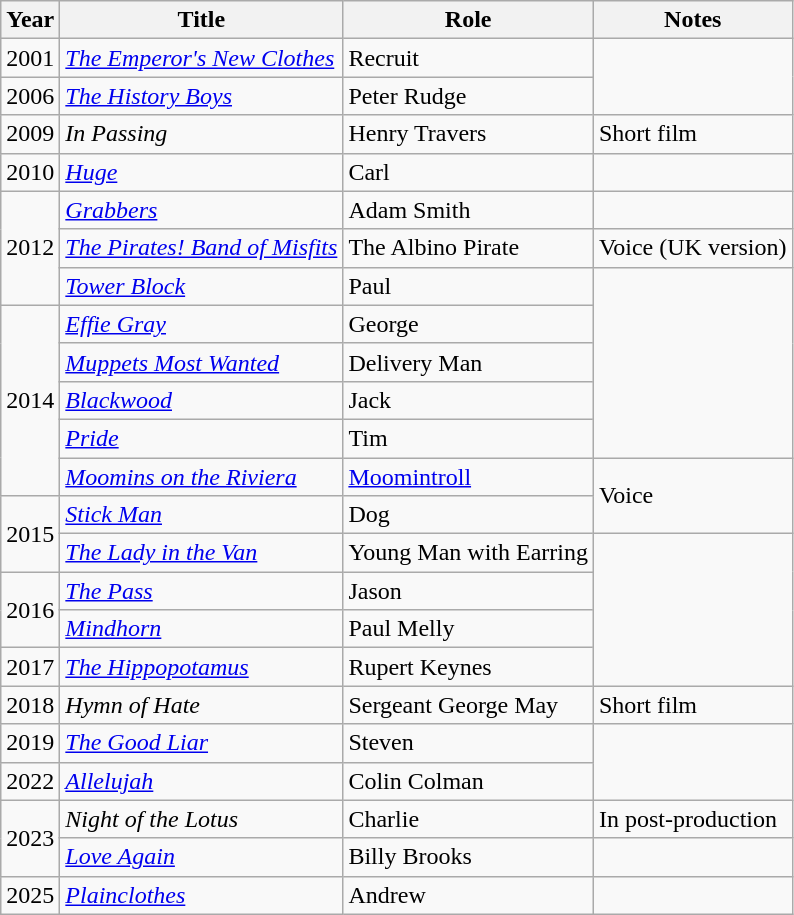<table class="wikitable sortable">
<tr>
<th>Year</th>
<th>Title</th>
<th>Role</th>
<th class="unsortable">Notes</th>
</tr>
<tr>
<td>2001</td>
<td><em><a href='#'>The Emperor's New Clothes</a></em></td>
<td>Recruit</td>
<td rowspan="2"></td>
</tr>
<tr>
<td>2006</td>
<td><em><a href='#'>The History Boys</a></em></td>
<td>Peter Rudge</td>
</tr>
<tr>
<td>2009</td>
<td><em>In Passing</em></td>
<td>Henry Travers</td>
<td>Short film</td>
</tr>
<tr>
<td>2010</td>
<td><em><a href='#'>Huge</a></em></td>
<td>Carl</td>
</tr>
<tr>
<td rowspan="3">2012</td>
<td><em><a href='#'>Grabbers</a></em></td>
<td>Adam Smith</td>
<td></td>
</tr>
<tr>
<td><em><a href='#'>The Pirates! Band of Misfits</a></em></td>
<td>The Albino Pirate</td>
<td>Voice (UK version)</td>
</tr>
<tr>
<td><em><a href='#'>Tower Block</a></em></td>
<td>Paul</td>
<td rowspan="5"></td>
</tr>
<tr>
<td rowspan="5">2014</td>
<td><em><a href='#'>Effie Gray</a></em></td>
<td>George</td>
</tr>
<tr>
<td><em><a href='#'>Muppets Most Wanted</a></em></td>
<td>Delivery Man</td>
</tr>
<tr>
<td><em><a href='#'>Blackwood</a></em></td>
<td>Jack</td>
</tr>
<tr>
<td><em><a href='#'>Pride</a></em></td>
<td>Tim</td>
</tr>
<tr>
<td><em><a href='#'>Moomins on the Riviera</a></em></td>
<td><a href='#'>Moomintroll</a></td>
<td rowspan="2">Voice</td>
</tr>
<tr>
<td rowspan="2">2015</td>
<td><em><a href='#'>Stick Man</a></em></td>
<td>Dog</td>
</tr>
<tr>
<td><em><a href='#'>The Lady in the Van</a></em></td>
<td>Young Man with Earring</td>
<td rowspan="4"></td>
</tr>
<tr>
<td rowspan="2">2016</td>
<td><em><a href='#'>The Pass</a></em></td>
<td>Jason</td>
</tr>
<tr>
<td><em><a href='#'>Mindhorn</a></em></td>
<td>Paul Melly</td>
</tr>
<tr>
<td>2017</td>
<td><em><a href='#'>The Hippopotamus</a></em></td>
<td>Rupert Keynes</td>
</tr>
<tr>
<td>2018</td>
<td><em>Hymn of Hate</em></td>
<td>Sergeant George May</td>
<td>Short film</td>
</tr>
<tr>
<td>2019</td>
<td><em><a href='#'>The Good Liar</a></em></td>
<td>Steven</td>
</tr>
<tr>
<td>2022</td>
<td><em><a href='#'>Allelujah</a></em></td>
<td>Colin Colman</td>
</tr>
<tr>
<td rowspan="2">2023</td>
<td><em>Night of the Lotus</em></td>
<td>Charlie</td>
<td rowspan="1">In post-production</td>
</tr>
<tr>
<td><em><a href='#'>Love Again</a></em></td>
<td>Billy Brooks</td>
</tr>
<tr>
<td>2025</td>
<td><em><a href='#'>Plainclothes</a></em></td>
<td>Andrew</td>
<td></td>
</tr>
</table>
